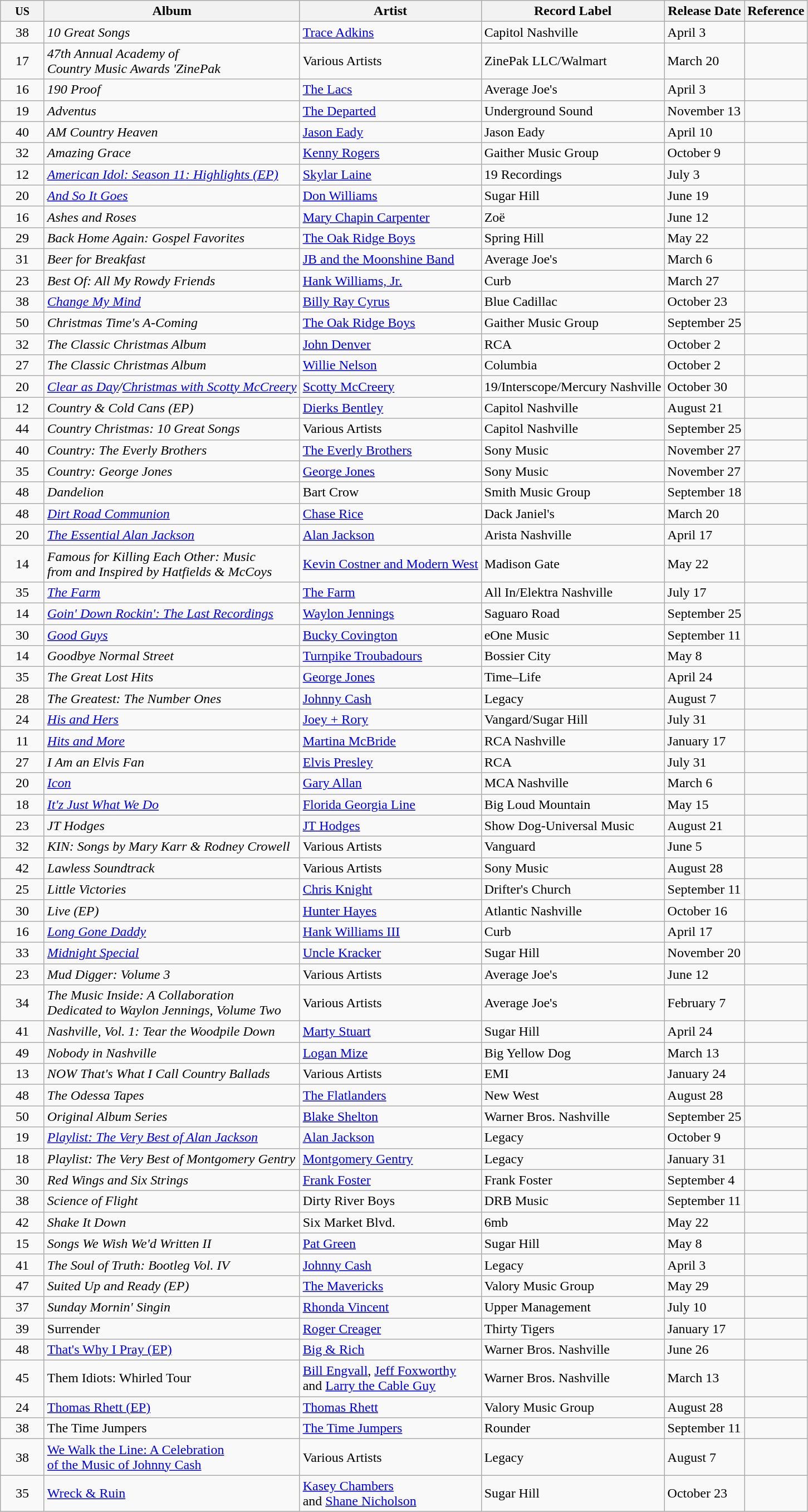<table class="wikitable sortable">
<tr>
<th width=45><small>US</small></th>
<th>Album</th>
<th>Artist</th>
<th>Record Label</th>
<th>Release Date</th>
<th>Reference</th>
</tr>
<tr>
<td align=center>38</td>
<td><em>10 Great Songs</em></td>
<td><a href='#'>Trace Adkins</a></td>
<td>Capitol Nashville</td>
<td>April 3</td>
<td align=center></td>
</tr>
<tr>
<td align=center>17</td>
<td><em>47th Annual Academy of<br>Country Music Awards 'ZinePak</em></td>
<td>Various Artists</td>
<td>ZinePak LLC/Walmart</td>
<td>March 20</td>
<td align=center></td>
</tr>
<tr>
<td align=center>16</td>
<td><em>190 Proof</em></td>
<td><a href='#'>The Lacs</a></td>
<td>Average Joe's</td>
<td>April 3</td>
<td align=center></td>
</tr>
<tr>
<td align=center>19</td>
<td><em>Adventus</em></td>
<td><a href='#'>The Departed</a></td>
<td>Underground Sound</td>
<td>November 13</td>
<td align=center></td>
</tr>
<tr>
<td align=center>40</td>
<td><em>AM Country Heaven</em></td>
<td><a href='#'>Jason Eady</a></td>
<td>Jason Eady</td>
<td>April 10</td>
<td></td>
</tr>
<tr>
<td align=center>32</td>
<td><em>Amazing Grace</em></td>
<td><a href='#'>Kenny Rogers</a></td>
<td>Gaither Music Group</td>
<td>October 9</td>
<td></td>
</tr>
<tr>
<td align=center>12</td>
<td><em><a href='#'>American Idol: Season 11: Highlights (EP)</a></em></td>
<td><a href='#'>Skylar Laine</a></td>
<td>19 Recordings</td>
<td>July 3</td>
<td></td>
</tr>
<tr>
<td align=center>20</td>
<td><em><a href='#'>And So It Goes</a></em></td>
<td><a href='#'>Don Williams</a></td>
<td>Sugar Hill</td>
<td>June 19</td>
<td align=center></td>
</tr>
<tr>
<td align=center>16</td>
<td><em>Ashes and Roses</em></td>
<td><a href='#'>Mary Chapin Carpenter</a></td>
<td>Zoë</td>
<td>June 12</td>
<td align=center></td>
</tr>
<tr>
<td align=center>29</td>
<td><em>Back Home Again: Gospel Favorites</em></td>
<td><a href='#'>The Oak Ridge Boys</a></td>
<td>Spring Hill</td>
<td>May 22</td>
<td align=center></td>
</tr>
<tr>
<td align=center>31</td>
<td><em>Beer for Breakfast</em></td>
<td><a href='#'>JB and the Moonshine Band</a></td>
<td>Average Joe's</td>
<td>March 6</td>
<td align=center></td>
</tr>
<tr>
<td align=center>23</td>
<td><em>Best Of: All My Rowdy Friends</em></td>
<td><a href='#'>Hank Williams, Jr.</a></td>
<td>Curb</td>
<td>March 27</td>
<td></td>
</tr>
<tr>
<td align=center>38</td>
<td><em><a href='#'>Change My Mind</a></em></td>
<td><a href='#'>Billy Ray Cyrus</a></td>
<td>Blue Cadillac</td>
<td>October 23</td>
<td align=center></td>
</tr>
<tr>
<td align=center>50</td>
<td><em>Christmas Time's A-Coming</em></td>
<td><a href='#'>The Oak Ridge Boys</a></td>
<td>Gaither Music Group</td>
<td>September 25</td>
<td></td>
</tr>
<tr>
<td align=center>32</td>
<td><em>The Classic Christmas Album</em></td>
<td><a href='#'>John Denver</a></td>
<td>RCA</td>
<td>October 2</td>
<td align=center></td>
</tr>
<tr>
<td align=center>27</td>
<td><em>The Classic Christmas Album</em></td>
<td><a href='#'>Willie Nelson</a></td>
<td>Columbia</td>
<td>October 2</td>
<td></td>
</tr>
<tr>
<td align=center>20</td>
<td><em><a href='#'>Clear as Day</a>/<a href='#'>Christmas with Scotty McCreery</a></em></td>
<td><a href='#'>Scotty McCreery</a></td>
<td>19/Interscope/Mercury Nashville</td>
<td>October 30</td>
<td></td>
</tr>
<tr>
<td align=center>12</td>
<td><em>Country & Cold Cans (EP)</em></td>
<td><a href='#'>Dierks Bentley</a></td>
<td>Capitol Nashville</td>
<td>August 21</td>
<td></td>
</tr>
<tr>
<td align=center>44</td>
<td><em>Country Christmas: 10 Great Songs</em></td>
<td>Various Artists</td>
<td>Capitol Nashville</td>
<td>September 25</td>
<td align=center></td>
</tr>
<tr>
<td align=center>40</td>
<td><em>Country: The Everly Brothers</em></td>
<td><a href='#'>The Everly Brothers</a></td>
<td>Sony Music</td>
<td>November 27</td>
<td></td>
</tr>
<tr>
<td align=center>35</td>
<td><em>Country: George Jones</em></td>
<td><a href='#'>George Jones</a></td>
<td>Sony Music</td>
<td>November 27</td>
<td></td>
</tr>
<tr>
<td align=center>48</td>
<td><em>Dandelion</em></td>
<td>Bart Crow</td>
<td>Smith Music Group</td>
<td>September 18</td>
<td></td>
</tr>
<tr>
<td align=center>48</td>
<td><em><a href='#'>Dirt Road Communion</a></em></td>
<td><a href='#'>Chase Rice</a></td>
<td>Dack Janiel's</td>
<td>March 20</td>
<td></td>
</tr>
<tr>
<td align=center>20</td>
<td><em><a href='#'>The Essential Alan Jackson</a></em></td>
<td><a href='#'>Alan Jackson</a></td>
<td>Arista Nashville</td>
<td>April 17</td>
<td align=center></td>
</tr>
<tr>
<td align=center>14</td>
<td><em>Famous for Killing Each Other: Music<br>from and Inspired by Hatfields & McCoys</em></td>
<td><a href='#'>Kevin Costner and Modern West</a></td>
<td>Madison Gate</td>
<td>May 22</td>
<td></td>
</tr>
<tr>
<td align=center>35</td>
<td><em><a href='#'>The Farm</a></em></td>
<td><a href='#'>The Farm</a></td>
<td>All In/Elektra Nashville</td>
<td>July 17</td>
<td></td>
</tr>
<tr>
<td align=center>14</td>
<td><em><a href='#'>Goin' Down Rockin': The Last Recordings</a></em></td>
<td><a href='#'>Waylon Jennings</a></td>
<td>Saguaro Road</td>
<td>September 25</td>
<td align=center></td>
</tr>
<tr>
<td align=center>30</td>
<td><em><a href='#'>Good Guys</a></em></td>
<td><a href='#'>Bucky Covington</a></td>
<td>eOne Music</td>
<td>September 11</td>
<td align=center></td>
</tr>
<tr>
<td align=center>14</td>
<td><em>Goodbye Normal Street</em></td>
<td><a href='#'>Turnpike Troubadours</a></td>
<td>Bossier City</td>
<td>May 8</td>
<td align=center></td>
</tr>
<tr>
<td align=center>35</td>
<td><em>The Great Lost Hits</em></td>
<td><a href='#'>George Jones</a></td>
<td>Time–Life</td>
<td>April 24</td>
<td></td>
</tr>
<tr>
<td align=center>28</td>
<td><em>The Greatest: The Number Ones</em></td>
<td><a href='#'>Johnny Cash</a></td>
<td>Legacy</td>
<td>August 7</td>
<td align=center></td>
</tr>
<tr>
<td align=center>24</td>
<td><em><a href='#'>His and Hers</a></em></td>
<td><a href='#'>Joey + Rory</a></td>
<td>Vangard/Sugar Hill</td>
<td>July 31</td>
<td align=center></td>
</tr>
<tr>
<td align=center>11</td>
<td><em><a href='#'>Hits and More</a></em></td>
<td><a href='#'>Martina McBride</a></td>
<td>RCA Nashville</td>
<td>January 17</td>
<td align=center></td>
</tr>
<tr>
<td align=center>27</td>
<td><em>I Am an Elvis Fan</em></td>
<td><a href='#'>Elvis Presley</a></td>
<td>RCA</td>
<td>July 31</td>
<td></td>
</tr>
<tr>
<td align=center>20</td>
<td><em><a href='#'>Icon</a></em></td>
<td><a href='#'>Gary Allan</a></td>
<td>MCA Nashville</td>
<td>March 6</td>
<td></td>
</tr>
<tr>
<td align=center>18</td>
<td><em><a href='#'>It'z Just What We Do</a></em></td>
<td><a href='#'>Florida Georgia Line</a></td>
<td>Big Loud Mountain</td>
<td>May 15</td>
<td align=center></td>
</tr>
<tr>
<td align=center>23</td>
<td><em>JT Hodges</em></td>
<td><a href='#'>JT Hodges</a></td>
<td>Show Dog-Universal Music</td>
<td>August 21</td>
<td align=center></td>
</tr>
<tr>
<td align=center>32</td>
<td><em>KIN: Songs by Mary Karr & Rodney Crowell</em></td>
<td>Various Artists</td>
<td>Vanguard</td>
<td>June 5</td>
<td align=center></td>
</tr>
<tr>
<td align=center>42</td>
<td><em>Lawless Soundtrack</em></td>
<td>Various Artists</td>
<td>Sony Music</td>
<td>August 28</td>
<td></td>
</tr>
<tr>
<td align=center>25</td>
<td><em>Little Victories</em></td>
<td><a href='#'>Chris Knight</a></td>
<td>Drifter's Church</td>
<td>September 11</td>
<td align=center></td>
</tr>
<tr>
<td align=center>30</td>
<td><em>Live (EP)</em></td>
<td><a href='#'>Hunter Hayes</a></td>
<td>Atlantic Nashville</td>
<td>October 16</td>
<td></td>
</tr>
<tr>
<td align=center>16</td>
<td><em><a href='#'>Long Gone Daddy</a></em></td>
<td><a href='#'>Hank Williams III</a></td>
<td>Curb</td>
<td>April 17</td>
<td align=center></td>
</tr>
<tr>
<td align=center>33</td>
<td><em><a href='#'>Midnight Special</a></em></td>
<td><a href='#'>Uncle Kracker</a></td>
<td>Sugar Hill</td>
<td>November 20</td>
<td align=center></td>
</tr>
<tr>
<td align=center>23</td>
<td><em>Mud Digger: Volume 3</em></td>
<td>Various Artists</td>
<td>Average Joe's</td>
<td>June 12</td>
<td></td>
</tr>
<tr>
<td align=center>34</td>
<td><em>The Music Inside: A Collaboration<br>Dedicated to Waylon Jennings, Volume Two</em></td>
<td>Various Artists</td>
<td>Average Joe's</td>
<td>February 7</td>
<td></td>
</tr>
<tr>
<td align=center>41</td>
<td><em>Nashville, Vol. 1: Tear the Woodpile Down</em></td>
<td><a href='#'>Marty Stuart</a></td>
<td>Sugar Hill</td>
<td>April 24</td>
<td></td>
</tr>
<tr>
<td align=center>49</td>
<td><em>Nobody in Nashville</em></td>
<td><a href='#'>Logan Mize</a></td>
<td>Big Yellow Dog</td>
<td>March 13</td>
<td></td>
</tr>
<tr>
<td align=center>13</td>
<td><em>NOW That's What I Call Country Ballads</em></td>
<td>Various Artists</td>
<td>EMI</td>
<td>January 24</td>
<td></td>
</tr>
<tr>
<td align=center>48</td>
<td><em>The Odessa Tapes</em></td>
<td><a href='#'>The Flatlanders</a></td>
<td>New West</td>
<td>August 28</td>
<td align=center></td>
</tr>
<tr>
<td align=center>50</td>
<td><em>Original Album Series</em></td>
<td><a href='#'>Blake Shelton</a></td>
<td>Warner Bros. Nashville</td>
<td>September 25</td>
<td align=center></td>
</tr>
<tr>
<td align=center>19</td>
<td><em><a href='#'>Playlist: The Very Best of Alan Jackson</a></em></td>
<td><a href='#'>Alan Jackson</a></td>
<td>Legacy</td>
<td>October 9</td>
<td align=center></td>
</tr>
<tr>
<td align=center>18</td>
<td><em>Playlist: The Very Best of Montgomery Gentry</em></td>
<td><a href='#'>Montgomery Gentry</a></td>
<td>Legacy</td>
<td>January 31</td>
<td></td>
</tr>
<tr>
<td align=center>30</td>
<td><em>Red Wings and Six Strings</em></td>
<td><a href='#'>Frank Foster</a></td>
<td>Frank Foster</td>
<td>September 4</td>
<td></td>
</tr>
<tr>
<td align=center>38</td>
<td><em>Science of Flight</em></td>
<td>Dirty River Boys</td>
<td>DRB Music</td>
<td>September 11</td>
<td align=center></td>
</tr>
<tr>
<td align=center>42</td>
<td><em>Shake It Down</em></td>
<td>Six Market Blvd.</td>
<td>6mb</td>
<td>May 22</td>
<td></td>
</tr>
<tr>
<td align=center>15</td>
<td><em>Songs We Wish We'd Written II</em></td>
<td><a href='#'>Pat Green</a></td>
<td>Sugar Hill</td>
<td>May 8</td>
<td></td>
</tr>
<tr>
<td align=center>41</td>
<td><em>The Soul of Truth: Bootleg Vol. IV</em></td>
<td><a href='#'>Johnny Cash</a></td>
<td>Legacy</td>
<td>April 3</td>
<td></td>
</tr>
<tr>
<td align=center>47</td>
<td><em>Suited Up and Ready (EP)</em></td>
<td><a href='#'>The Mavericks</a></td>
<td>Valory Music Group</td>
<td>May 29</td>
<td></td>
</tr>
<tr>
<td align=center>37</td>
<td><em>Sunday Mornin' Singin<strong></td>
<td><a href='#'>Rhonda Vincent</a></td>
<td>Upper Management</td>
<td>July 10</td>
<td></td>
</tr>
<tr>
<td align=center>39</td>
<td></em>Surrender<em></td>
<td><a href='#'>Roger Creager</a></td>
<td>Thirty Tigers</td>
<td>January 17</td>
<td align=center></td>
</tr>
<tr>
<td align=center>48</td>
<td></em><a href='#'>That's Why I Pray (EP)</a><em></td>
<td><a href='#'>Big & Rich</a></td>
<td>Warner Bros. Nashville</td>
<td>June 26</td>
<td></td>
</tr>
<tr>
<td align=center>45</td>
<td></em>Them Idiots: Whirled Tour<em></td>
<td><a href='#'>Bill Engvall</a>, <a href='#'>Jeff Foxworthy</a><br>and <a href='#'>Larry the Cable Guy</a></td>
<td>Warner Bros. Nashville</td>
<td>March 13</td>
<td></td>
</tr>
<tr>
<td align=center>24</td>
<td></em><a href='#'>Thomas Rhett (EP)</a><em></td>
<td><a href='#'>Thomas Rhett</a></td>
<td>Valory Music Group</td>
<td>August 28</td>
<td></td>
</tr>
<tr>
<td align=center>38</td>
<td></em>The Time Jumpers<em></td>
<td><a href='#'>The Time Jumpers</a></td>
<td>Rounder</td>
<td>September 11</td>
<td align=center></td>
</tr>
<tr>
<td align=center>38</td>
<td></em><a href='#'>We Walk the Line: A Celebration<br>of the Music of Johnny Cash</a><em></td>
<td>Various Artists</td>
<td>Legacy</td>
<td>August 7</td>
<td align=center></td>
</tr>
<tr>
<td align=center>35</td>
<td></em><a href='#'>Wreck & Ruin</a><em></td>
<td><a href='#'>Kasey Chambers</a><br>and <a href='#'>Shane Nicholson</a></td>
<td>Sugar Hill</td>
<td>October 23</td>
<td></td>
</tr>
</table>
